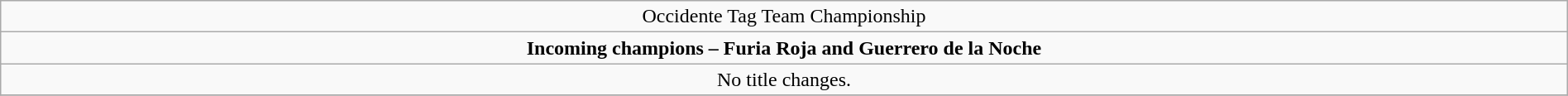<table class="wikitable" style="text-align:center; width:100%;">
<tr>
<td colspan="5" style="text-align: center;">Occidente Tag Team Championship</td>
</tr>
<tr>
<td colspan="5" style="text-align: center;"><strong>Incoming champions – Furia Roja and Guerrero de la Noche</strong></td>
</tr>
<tr>
<td>No title changes.</td>
</tr>
<tr>
</tr>
</table>
